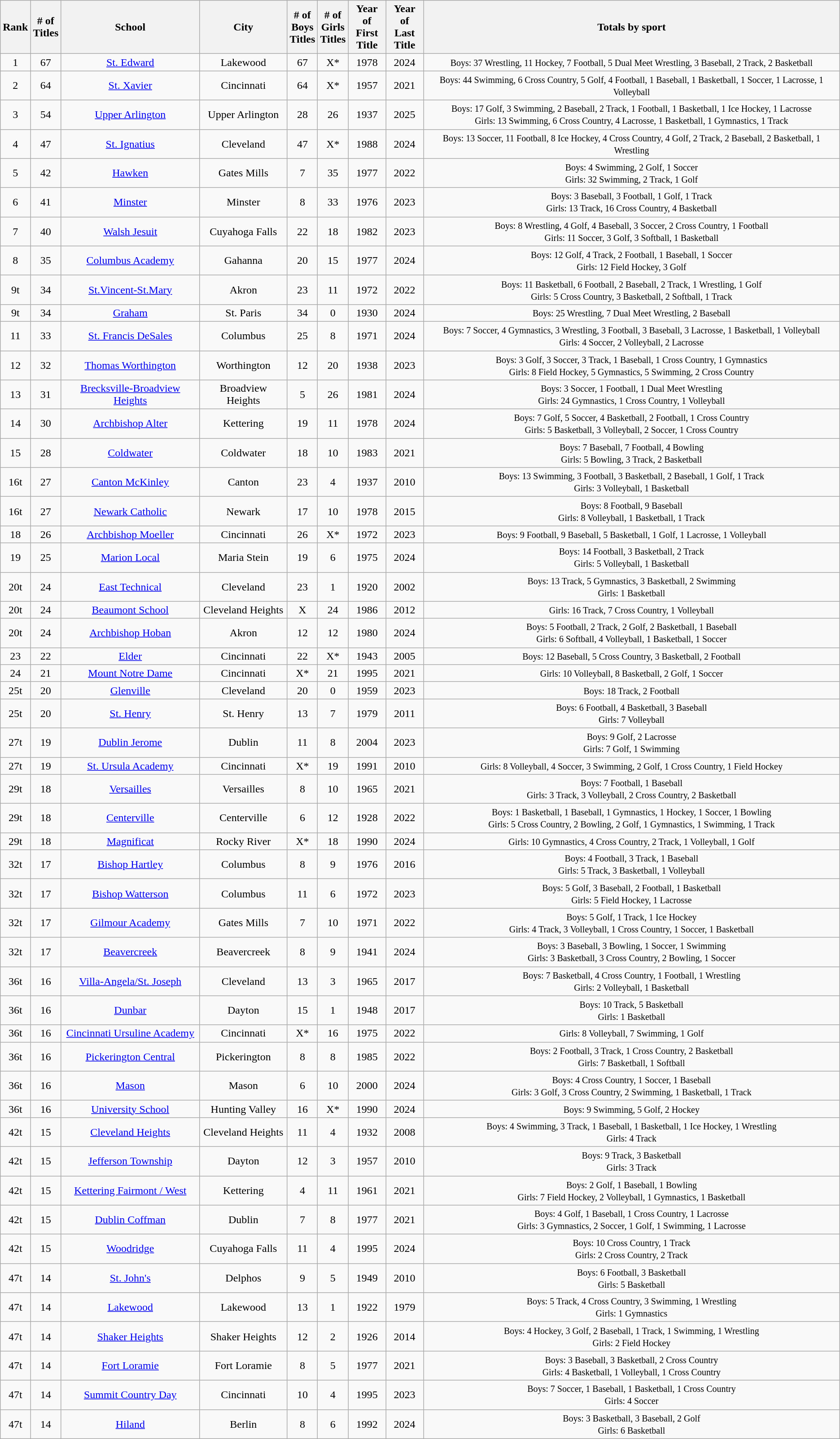<table class="wikitable" style="text-align:center">
<tr>
<th>Rank</th>
<th># of<br>Titles</th>
<th>School</th>
<th>City</th>
<th># of<br>Boys<br>Titles</th>
<th># of<br>Girls<br>Titles</th>
<th>Year of<br>First<br>Title</th>
<th>Year of<br>Last<br>Title</th>
<th>Totals by sport</th>
</tr>
<tr>
<td>1</td>
<td>67</td>
<td><a href='#'>St. Edward</a></td>
<td>Lakewood</td>
<td>67</td>
<td>X*</td>
<td>1978</td>
<td>2024</td>
<td><small>Boys: 37 Wrestling, 11 Hockey, 7 Football, 5 Dual Meet Wrestling, 3 Baseball, 2 Track, 2 Basketball</small></td>
</tr>
<tr>
<td>2</td>
<td>64</td>
<td><a href='#'>St. Xavier</a></td>
<td>Cincinnati</td>
<td>64</td>
<td>X*</td>
<td>1957</td>
<td>2021</td>
<td><small>Boys: 44 Swimming, 6 Cross Country, 5 Golf, 4 Football, 1 Baseball, 1 Basketball, 1 Soccer, 1 Lacrosse, 1 Volleyball</small></td>
</tr>
<tr>
<td>3</td>
<td>54</td>
<td><a href='#'>Upper Arlington</a></td>
<td>Upper Arlington</td>
<td>28</td>
<td>26</td>
<td>1937</td>
<td>2025</td>
<td><small>Boys: 17 Golf, 3 Swimming, 2 Baseball, 2 Track, 1 Football, 1 Basketball, 1 Ice Hockey, 1 Lacrosse<br>Girls: 13 Swimming, 6 Cross Country, 4 Lacrosse, 1 Basketball, 1 Gymnastics, 1 Track</small></td>
</tr>
<tr>
<td>4</td>
<td>47</td>
<td><a href='#'>St. Ignatius</a></td>
<td>Cleveland</td>
<td>47</td>
<td>X*</td>
<td>1988</td>
<td>2024</td>
<td><small>Boys: 13 Soccer, 11 Football, 8 Ice Hockey, 4 Cross Country, 4 Golf, 2 Track, 2 Baseball, 2 Basketball, 1 Wrestling</small></td>
</tr>
<tr>
<td>5</td>
<td>42</td>
<td><a href='#'>Hawken</a></td>
<td>Gates Mills</td>
<td>7</td>
<td>35</td>
<td>1977</td>
<td>2022</td>
<td><small>Boys: 4 Swimming, 2 Golf, 1 Soccer<br>Girls: 32 Swimming, 2 Track, 1 Golf</small></td>
</tr>
<tr>
<td>6</td>
<td>41</td>
<td><a href='#'>Minster</a></td>
<td>Minster</td>
<td>8</td>
<td>33</td>
<td>1976</td>
<td>2023</td>
<td><small>Boys: 3 Baseball, 3 Football, 1 Golf, 1 Track<br>Girls: 13 Track, 16 Cross Country, 4 Basketball</small></td>
</tr>
<tr>
<td>7</td>
<td>40</td>
<td><a href='#'>Walsh Jesuit</a></td>
<td>Cuyahoga Falls</td>
<td>22</td>
<td>18</td>
<td>1982</td>
<td>2023</td>
<td><small>Boys: 8 Wrestling, 4 Golf, 4 Baseball, 3 Soccer, 2 Cross Country, 1 Football<br>Girls: 11 Soccer, 3 Golf, 3 Softball, 1 Basketball</small></td>
</tr>
<tr>
<td>8</td>
<td>35</td>
<td><a href='#'>Columbus Academy</a></td>
<td>Gahanna</td>
<td>20</td>
<td>15</td>
<td>1977</td>
<td>2024</td>
<td><small>Boys: 12 Golf, 4 Track, 2 Football, 1 Baseball, 1 Soccer<br>Girls: 12 Field Hockey, 3 Golf</small></td>
</tr>
<tr>
<td>9t</td>
<td>34</td>
<td><a href='#'>St.Vincent-St.Mary</a></td>
<td>Akron</td>
<td>23</td>
<td>11</td>
<td>1972</td>
<td>2022</td>
<td><small>Boys: 11 Basketball, 6 Football, 2 Baseball, 2 Track, 1 Wrestling, 1 Golf<br>Girls: 5 Cross Country, 3 Basketball, 2 Softball, 1 Track</small></td>
</tr>
<tr>
<td>9t</td>
<td>34</td>
<td><a href='#'>Graham</a></td>
<td>St. Paris</td>
<td>34</td>
<td>0</td>
<td>1930</td>
<td>2024</td>
<td><small>Boys: 25 Wrestling, 7 Dual Meet Wrestling, 2 Baseball</small></td>
</tr>
<tr>
<td>11</td>
<td>33</td>
<td><a href='#'>St. Francis DeSales</a></td>
<td>Columbus</td>
<td>25</td>
<td>8</td>
<td>1971</td>
<td>2024</td>
<td><small>Boys: 7 Soccer, 4 Gymnastics, 3 Wrestling, 3 Football, 3 Baseball, 3 Lacrosse, 1 Basketball, 1 Volleyball<br>Girls: 4 Soccer, 2 Volleyball, 2 Lacrosse</small></td>
</tr>
<tr>
<td>12</td>
<td>32</td>
<td><a href='#'>Thomas Worthington</a></td>
<td>Worthington</td>
<td>12</td>
<td>20</td>
<td>1938</td>
<td>2023</td>
<td><small>Boys: 3 Golf, 3 Soccer, 3 Track, 1 Baseball, 1 Cross Country, 1 Gymnastics <br>Girls: 8 Field Hockey, 5 Gymnastics, 5 Swimming, 2 Cross Country</small></td>
</tr>
<tr>
<td>13</td>
<td>31</td>
<td><a href='#'>Brecksville-Broadview Heights</a></td>
<td>Broadview Heights</td>
<td>5</td>
<td>26</td>
<td>1981</td>
<td>2024</td>
<td><small>Boys: 3 Soccer, 1 Football, 1 Dual Meet Wrestling<br>Girls: 24 Gymnastics, 1 Cross Country, 1 Volleyball</small></td>
</tr>
<tr>
<td>14</td>
<td>30</td>
<td><a href='#'>Archbishop Alter</a></td>
<td>Kettering</td>
<td>19</td>
<td>11</td>
<td>1978</td>
<td>2024</td>
<td><small>Boys: 7 Golf, 5 Soccer, 4 Basketball, 2 Football, 1 Cross Country<br>Girls: 5 Basketball, 3 Volleyball, 2 Soccer, 1 Cross Country</small></td>
</tr>
<tr>
<td>15</td>
<td>28</td>
<td><a href='#'>Coldwater</a></td>
<td>Coldwater</td>
<td>18</td>
<td>10</td>
<td>1983</td>
<td>2021</td>
<td><small>Boys: 7 Baseball, 7 Football, 4 Bowling<br>Girls: 5 Bowling, 3 Track, 2 Basketball</small></td>
</tr>
<tr>
<td>16t</td>
<td>27</td>
<td><a href='#'>Canton McKinley</a></td>
<td>Canton</td>
<td>23</td>
<td>4</td>
<td>1937</td>
<td>2010</td>
<td><small>Boys: 13 Swimming, 3 Football, 3 Basketball, 2 Baseball, 1 Golf, 1 Track <br>Girls: 3 Volleyball, 1 Basketball</small></td>
</tr>
<tr>
<td>16t</td>
<td>27</td>
<td><a href='#'>Newark Catholic</a></td>
<td>Newark</td>
<td>17</td>
<td>10</td>
<td>1978</td>
<td>2015</td>
<td><small>Boys: 8 Football, 9 Baseball<br>Girls: 8 Volleyball, 1 Basketball, 1 Track</small></td>
</tr>
<tr>
<td>18</td>
<td>26</td>
<td><a href='#'>Archbishop Moeller</a></td>
<td>Cincinnati</td>
<td>26</td>
<td>X*</td>
<td>1972</td>
<td>2023</td>
<td><small>Boys: 9 Football, 9 Baseball, 5 Basketball, 1 Golf, 1 Lacrosse, 1 Volleyball</small></td>
</tr>
<tr>
<td>19</td>
<td>25</td>
<td><a href='#'>Marion Local</a></td>
<td>Maria Stein</td>
<td>19</td>
<td>6</td>
<td>1975</td>
<td>2024</td>
<td><small>Boys: 14 Football, 3 Basketball, 2 Track<br>Girls: 5 Volleyball, 1 Basketball</small></td>
</tr>
<tr>
<td>20t</td>
<td>24</td>
<td><a href='#'>East Technical</a></td>
<td>Cleveland</td>
<td>23</td>
<td>1</td>
<td>1920</td>
<td>2002</td>
<td><small>Boys: 13 Track, 5 Gymnastics, 3 Basketball, 2 Swimming<br>Girls: 1 Basketball</small></td>
</tr>
<tr>
<td>20t</td>
<td>24</td>
<td><a href='#'>Beaumont School</a></td>
<td>Cleveland Heights</td>
<td>X</td>
<td>24</td>
<td>1986</td>
<td>2012</td>
<td><small>Girls: 16 Track, 7 Cross Country, 1 Volleyball</small></td>
</tr>
<tr>
<td>20t</td>
<td>24</td>
<td><a href='#'>Archbishop Hoban</a></td>
<td>Akron</td>
<td>12</td>
<td>12</td>
<td>1980</td>
<td>2024</td>
<td><small>Boys: 5 Football, 2 Track, 2 Golf, 2 Basketball, 1 Baseball<br>Girls: 6 Softball, 4 Volleyball, 1 Basketball, 1 Soccer</small></td>
</tr>
<tr>
<td>23</td>
<td>22</td>
<td><a href='#'>Elder</a></td>
<td>Cincinnati</td>
<td>22</td>
<td>X*</td>
<td>1943</td>
<td>2005</td>
<td><small>Boys: 12 Baseball, 5 Cross Country, 3 Basketball, 2 Football</small></td>
</tr>
<tr>
<td>24</td>
<td>21</td>
<td><a href='#'>Mount Notre Dame</a></td>
<td>Cincinnati</td>
<td>X*</td>
<td>21</td>
<td>1995</td>
<td>2021</td>
<td><small>Girls: 10 Volleyball, 8 Basketball, 2 Golf, 1 Soccer</small></td>
</tr>
<tr>
<td>25t</td>
<td>20</td>
<td><a href='#'>Glenville</a></td>
<td>Cleveland</td>
<td>20</td>
<td>0</td>
<td>1959</td>
<td>2023</td>
<td><small>Boys: 18 Track, 2 Football</small></td>
</tr>
<tr>
<td>25t</td>
<td>20</td>
<td><a href='#'>St. Henry</a></td>
<td>St. Henry</td>
<td>13</td>
<td>7</td>
<td>1979</td>
<td>2011</td>
<td><small>Boys: 6 Football, 4 Basketball, 3 Baseball<br>Girls: 7 Volleyball</small></td>
</tr>
<tr>
<td>27t</td>
<td>19</td>
<td><a href='#'>Dublin Jerome</a></td>
<td>Dublin</td>
<td>11</td>
<td>8</td>
<td>2004</td>
<td>2023</td>
<td><small>Boys: 9 Golf, 2 Lacrosse<br>Girls: 7 Golf, 1 Swimming</small></td>
</tr>
<tr>
<td>27t</td>
<td>19</td>
<td><a href='#'>St. Ursula Academy</a></td>
<td>Cincinnati</td>
<td>X*</td>
<td>19</td>
<td>1991</td>
<td>2010</td>
<td><small>Girls: 8 Volleyball, 4 Soccer, 3 Swimming, 2 Golf, 1 Cross Country, 1 Field Hockey</small></td>
</tr>
<tr>
<td>29t</td>
<td>18</td>
<td><a href='#'>Versailles</a></td>
<td>Versailles</td>
<td>8</td>
<td>10</td>
<td>1965</td>
<td>2021</td>
<td><small>Boys: 7 Football, 1 Baseball<br>Girls: 3 Track, 3 Volleyball, 2 Cross Country, 2 Basketball</small></td>
</tr>
<tr>
<td>29t</td>
<td>18</td>
<td><a href='#'>Centerville</a></td>
<td>Centerville</td>
<td>6</td>
<td>12</td>
<td>1928</td>
<td>2022</td>
<td><small>Boys: 1 Basketball, 1 Baseball, 1 Gymnastics, 1 Hockey, 1 Soccer, 1 Bowling<br>Girls: 5 Cross Country, 2 Bowling, 2 Golf, 1 Gymnastics, 1 Swimming, 1 Track</small></td>
</tr>
<tr>
<td>29t</td>
<td>18</td>
<td><a href='#'>Magnificat</a></td>
<td>Rocky River</td>
<td>X*</td>
<td>18</td>
<td>1990</td>
<td>2024</td>
<td><small>Girls: 10 Gymnastics, 4 Cross Country, 2 Track, 1 Volleyball, 1 Golf</small></td>
</tr>
<tr>
<td>32t</td>
<td>17</td>
<td><a href='#'>Bishop Hartley</a></td>
<td>Columbus</td>
<td>8</td>
<td>9</td>
<td>1976</td>
<td>2016</td>
<td><small>Boys: 4 Football, 3 Track, 1 Baseball<br>Girls: 5 Track, 3 Basketball, 1 Volleyball</small></td>
</tr>
<tr>
<td>32t</td>
<td>17</td>
<td><a href='#'>Bishop Watterson</a></td>
<td>Columbus</td>
<td>11</td>
<td>6</td>
<td>1972</td>
<td>2023</td>
<td><small>Boys: 5 Golf, 3 Baseball, 2 Football, 1 Basketball<br>Girls: 5 Field Hockey, 1 Lacrosse</small></td>
</tr>
<tr>
<td>32t</td>
<td>17</td>
<td><a href='#'>Gilmour Academy</a></td>
<td>Gates Mills</td>
<td>7</td>
<td>10</td>
<td>1971</td>
<td>2022</td>
<td><small>Boys: 5 Golf, 1 Track, 1 Ice Hockey<br>Girls: 4 Track, 3 Volleyball, 1 Cross Country, 1 Soccer, 1 Basketball</small></td>
</tr>
<tr>
<td>32t</td>
<td>17</td>
<td><a href='#'>Beavercreek</a></td>
<td>Beavercreek</td>
<td>8</td>
<td>9</td>
<td>1941</td>
<td>2024</td>
<td><small>Boys: 3 Baseball, 3 Bowling, 1 Soccer, 1 Swimming<br>Girls: 3 Basketball, 3 Cross Country, 2 Bowling, 1 Soccer</small></td>
</tr>
<tr>
<td>36t</td>
<td>16</td>
<td><a href='#'>Villa-Angela/St. Joseph</a></td>
<td>Cleveland</td>
<td>13</td>
<td>3</td>
<td>1965</td>
<td>2017</td>
<td><small>Boys: 7 Basketball, 4 Cross Country, 1 Football, 1 Wrestling<br>Girls: 2 Volleyball, 1 Basketball</small></td>
</tr>
<tr>
<td>36t</td>
<td>16</td>
<td><a href='#'>Dunbar</a></td>
<td>Dayton</td>
<td>15</td>
<td>1</td>
<td>1948</td>
<td>2017</td>
<td><small>Boys: 10 Track, 5 Basketball<br>Girls: 1 Basketball</small></td>
</tr>
<tr>
<td>36t</td>
<td>16</td>
<td><a href='#'>Cincinnati Ursuline Academy</a></td>
<td>Cincinnati</td>
<td>X*</td>
<td>16</td>
<td>1975</td>
<td>2022</td>
<td><small>Girls: 8 Volleyball, 7 Swimming, 1 Golf</small></td>
</tr>
<tr>
<td>36t</td>
<td>16</td>
<td><a href='#'>Pickerington Central</a></td>
<td>Pickerington</td>
<td>8</td>
<td>8</td>
<td>1985</td>
<td>2022</td>
<td><small>Boys: 2 Football, 3 Track, 1 Cross Country, 2 Basketball<br>Girls: 7 Basketball, 1 Softball</small></td>
</tr>
<tr>
<td>36t</td>
<td>16</td>
<td><a href='#'>Mason</a></td>
<td>Mason</td>
<td>6</td>
<td>10</td>
<td>2000</td>
<td>2024</td>
<td><small>Boys: 4 Cross Country, 1 Soccer, 1 Baseball<br>Girls: 3 Golf, 3 Cross Country, 2 Swimming, 1 Basketball, 1 Track</small></td>
</tr>
<tr>
<td>36t</td>
<td>16</td>
<td><a href='#'>University School</a></td>
<td>Hunting Valley</td>
<td>16</td>
<td>X*</td>
<td>1990</td>
<td>2024</td>
<td><small>Boys: 9 Swimming, 5 Golf, 2 Hockey</small></td>
</tr>
<tr>
<td>42t</td>
<td>15</td>
<td><a href='#'>Cleveland Heights</a></td>
<td>Cleveland Heights</td>
<td>11</td>
<td>4</td>
<td>1932</td>
<td>2008</td>
<td><small>Boys: 4 Swimming, 3 Track, 1 Baseball, 1 Basketball, 1 Ice Hockey, 1 Wrestling<br>Girls: 4 Track</small></td>
</tr>
<tr>
<td>42t</td>
<td>15</td>
<td><a href='#'>Jefferson Township</a></td>
<td>Dayton</td>
<td>12</td>
<td>3</td>
<td>1957</td>
<td>2010</td>
<td><small>Boys: 9 Track, 3 Basketball<br>Girls: 3 Track</small></td>
</tr>
<tr>
<td>42t</td>
<td>15</td>
<td><a href='#'>Kettering Fairmont / West</a></td>
<td>Kettering</td>
<td>4</td>
<td>11</td>
<td>1961</td>
<td>2021</td>
<td><small>Boys: 2 Golf, 1 Baseball, 1 Bowling<br>Girls: 7 Field Hockey, 2 Volleyball, 1 Gymnastics, 1 Basketball</small></td>
</tr>
<tr>
<td>42t</td>
<td>15</td>
<td><a href='#'>Dublin Coffman</a></td>
<td>Dublin</td>
<td>7</td>
<td>8</td>
<td>1977</td>
<td>2021</td>
<td><small>Boys: 4 Golf, 1 Baseball, 1 Cross Country, 1 Lacrosse<br>Girls: 3 Gymnastics, 2 Soccer, 1 Golf, 1 Swimming, 1 Lacrosse</small></td>
</tr>
<tr>
<td>42t</td>
<td>15</td>
<td><a href='#'>Woodridge</a></td>
<td>Cuyahoga Falls</td>
<td>11</td>
<td>4</td>
<td>1995</td>
<td>2024</td>
<td><small>Boys: 10 Cross Country, 1 Track<br>Girls: 2 Cross Country, 2 Track</small></td>
</tr>
<tr>
<td>47t</td>
<td>14</td>
<td><a href='#'>St. John's</a></td>
<td>Delphos</td>
<td>9</td>
<td>5</td>
<td>1949</td>
<td>2010</td>
<td><small>Boys: 6 Football, 3 Basketball<br>Girls: 5 Basketball</small></td>
</tr>
<tr>
<td>47t</td>
<td>14</td>
<td><a href='#'>Lakewood</a></td>
<td>Lakewood</td>
<td>13</td>
<td>1</td>
<td>1922</td>
<td>1979</td>
<td><small>Boys: 5 Track, 4 Cross Country, 3 Swimming, 1 Wrestling<br>Girls: 1 Gymnastics</small></td>
</tr>
<tr>
<td>47t</td>
<td>14</td>
<td><a href='#'>Shaker Heights</a></td>
<td>Shaker Heights</td>
<td>12</td>
<td>2</td>
<td>1926</td>
<td>2014</td>
<td><small>Boys: 4 Hockey, 3 Golf, 2 Baseball, 1 Track, 1 Swimming, 1 Wrestling<br>Girls: 2 Field Hockey</small></td>
</tr>
<tr>
<td>47t</td>
<td>14</td>
<td><a href='#'>Fort Loramie</a></td>
<td>Fort Loramie</td>
<td>8</td>
<td>5</td>
<td>1977</td>
<td>2021</td>
<td><small>Boys: 3 Baseball, 3 Basketball, 2 Cross Country<br>Girls: 4 Basketball, 1 Volleyball, 1 Cross Country</small></td>
</tr>
<tr>
<td>47t</td>
<td>14</td>
<td><a href='#'>Summit Country Day</a></td>
<td>Cincinnati</td>
<td>10</td>
<td>4</td>
<td>1995</td>
<td>2023</td>
<td><small>Boys: 7 Soccer, 1 Baseball, 1 Basketball, 1 Cross Country<br>Girls: 4 Soccer</small></td>
</tr>
<tr>
<td>47t</td>
<td>14</td>
<td><a href='#'>Hiland</a></td>
<td>Berlin</td>
<td>8</td>
<td>6</td>
<td>1992</td>
<td>2024</td>
<td><small>Boys: 3 Basketball, 3 Baseball, 2 Golf<br>Girls: 6 Basketball</small></td>
</tr>
</table>
